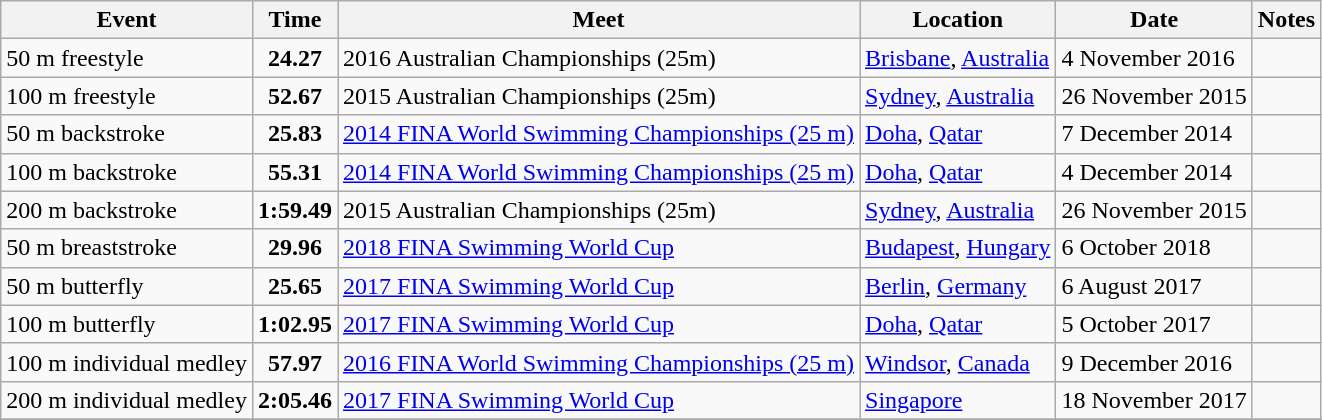<table class="wikitable">
<tr>
<th>Event</th>
<th>Time</th>
<th>Meet</th>
<th>Location</th>
<th>Date</th>
<th>Notes</th>
</tr>
<tr>
<td>50 m freestyle</td>
<td style="text-align:center;"><strong>24.27</strong></td>
<td>2016 Australian Championships (25m)</td>
<td><a href='#'>Brisbane</a>, <a href='#'>Australia</a></td>
<td>4 November 2016</td>
<td></td>
</tr>
<tr>
<td>100 m freestyle</td>
<td style="text-align:center;"><strong>52.67</strong></td>
<td>2015 Australian Championships (25m)</td>
<td><a href='#'>Sydney</a>, <a href='#'>Australia</a></td>
<td>26 November 2015</td>
<td></td>
</tr>
<tr>
<td>50 m backstroke</td>
<td style="text-align:center;"><strong>25.83</strong></td>
<td><a href='#'>2014 FINA World Swimming Championships (25 m)</a></td>
<td><a href='#'>Doha</a>, <a href='#'>Qatar</a></td>
<td>7 December 2014</td>
<td></td>
</tr>
<tr>
<td>100 m backstroke</td>
<td style="text-align:center;"><strong>55.31</strong></td>
<td><a href='#'>2014 FINA World Swimming Championships (25 m)</a></td>
<td><a href='#'>Doha</a>, <a href='#'>Qatar</a></td>
<td>4 December 2014</td>
<td></td>
</tr>
<tr>
<td>200 m backstroke</td>
<td style="text-align:center;"><strong>1:59.49	</strong></td>
<td>2015 Australian Championships (25m)</td>
<td><a href='#'>Sydney</a>, <a href='#'>Australia</a></td>
<td>26 November 2015</td>
<td></td>
</tr>
<tr>
<td>50 m breaststroke</td>
<td style="text-align:center;"><strong>29.96</strong></td>
<td><a href='#'>2018 FINA Swimming World Cup</a></td>
<td><a href='#'>Budapest</a>, <a href='#'>Hungary</a></td>
<td>6 October 2018</td>
<td></td>
</tr>
<tr>
<td>50 m butterfly</td>
<td style="text-align:center;"><strong>25.65</strong></td>
<td><a href='#'>2017 FINA Swimming World Cup</a></td>
<td><a href='#'>Berlin</a>, <a href='#'>Germany</a></td>
<td>6 August 2017</td>
<td></td>
</tr>
<tr>
<td>100 m butterfly</td>
<td style="text-align:center;"><strong>1:02.95</strong></td>
<td><a href='#'>2017 FINA Swimming World Cup</a></td>
<td><a href='#'>Doha</a>, <a href='#'>Qatar</a></td>
<td>5 October 2017</td>
<td></td>
</tr>
<tr>
<td>100 m individual medley</td>
<td style="text-align:center;"><strong>57.97</strong></td>
<td><a href='#'>2016 FINA World Swimming Championships (25 m)</a></td>
<td><a href='#'>Windsor</a>, <a href='#'>Canada</a></td>
<td>9 December 2016</td>
<td></td>
</tr>
<tr>
<td>200 m individual medley</td>
<td style="text-align:center;"><strong>2:05.46</strong></td>
<td><a href='#'>2017 FINA Swimming World Cup</a></td>
<td><a href='#'>Singapore</a></td>
<td>18 November 2017</td>
<td></td>
</tr>
<tr>
</tr>
</table>
